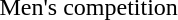<table>
<tr valign="top">
<td>Men's competition</td>
<td></td>
<td></td>
<td></td>
</tr>
</table>
